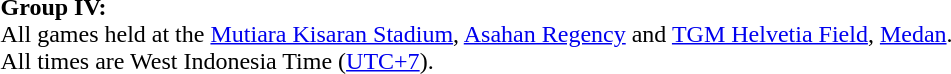<table>
<tr>
<td><strong>Group IV:</strong><br>All games held at the <a href='#'>Mutiara Kisaran Stadium</a>, <a href='#'>Asahan Regency</a> and <a href='#'>TGM Helvetia Field</a>, <a href='#'>Medan</a>.<br>All times are West Indonesia Time (<a href='#'>UTC+7</a>).
</td>
</tr>
</table>
